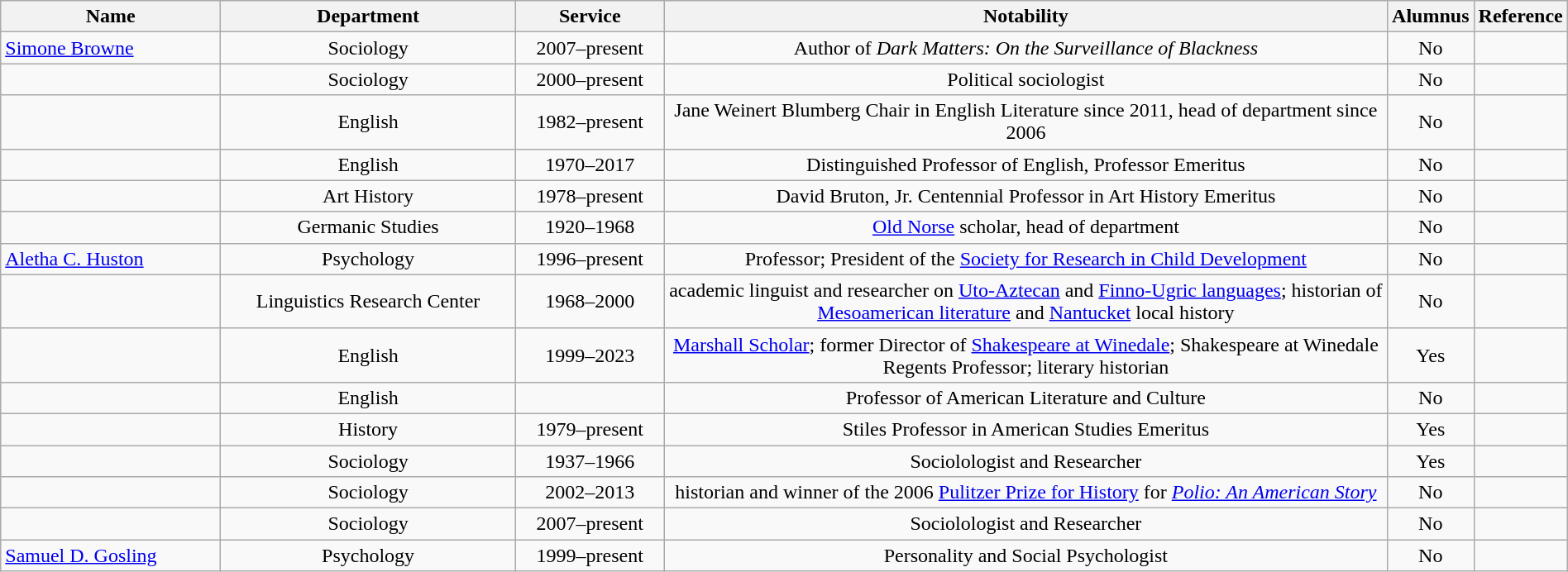<table class="wikitable sortable" style="width:100%">
<tr>
<th style="width:15%;">Name</th>
<th style="width:20%;">Department</th>
<th style="width:10%;">Service</th>
<th style="width:50%;" class="unsortable">Notability</th>
<th style="width:5%;">Alumnus</th>
<th style="width:*;" class="unsortable">Reference</th>
</tr>
<tr>
<td><a href='#'>Simone Browne</a></td>
<td style="text-align:center;">Sociology</td>
<td style="text-align:center;">2007–present</td>
<td style="text-align:center;">Author of <em>Dark Matters: On the Surveillance of Blackness</em></td>
<td style="text-align:center;">No</td>
<td style="text-align:center;"></td>
</tr>
<tr>
<td></td>
<td style="text-align:center;">Sociology</td>
<td style="text-align:center;">2000–present</td>
<td style="text-align:center;">Political sociologist</td>
<td style="text-align:center;">No</td>
<td style="text-align:center;"></td>
</tr>
<tr>
<td></td>
<td style="text-align:center;">English</td>
<td style="text-align:center;">1982–present</td>
<td style="text-align:center;">Jane Weinert Blumberg Chair in English Literature since 2011, head of department since 2006</td>
<td style="text-align:center;">No</td>
<td style="text-align:center;"></td>
</tr>
<tr>
<td></td>
<td style="text-align:center;">English</td>
<td style="text-align:center;">1970–2017</td>
<td style="text-align:center;">Distinguished Professor of English, Professor Emeritus</td>
<td style="text-align:center;">No</td>
<td style="text-align:center;"></td>
</tr>
<tr>
<td></td>
<td style="text-align:center;">Art History</td>
<td style="text-align:center;">1978–present</td>
<td style="text-align:center;">David Bruton, Jr. Centennial Professor in Art History Emeritus</td>
<td style="text-align:center;">No</td>
<td style="text-align:center;"></td>
</tr>
<tr>
<td></td>
<td style="text-align:center;">Germanic Studies</td>
<td style="text-align:center;">1920–1968</td>
<td style="text-align:center;"><a href='#'>Old Norse</a> scholar, head of department</td>
<td style="text-align:center;">No</td>
<td style="text-align:center;"></td>
</tr>
<tr>
<td><a href='#'>Aletha C. Huston</a></td>
<td style="text-align:center;">Psychology</td>
<td style="text-align:center;">1996–present</td>
<td style="text-align:center;">Professor; President of the <a href='#'>Society for Research in Child Development</a></td>
<td style="text-align:center;">No</td>
<td style="text-align:center;"></td>
</tr>
<tr>
<td></td>
<td style="text-align:center;">Linguistics Research Center</td>
<td style="text-align:center;">1968–2000</td>
<td style="text-align:center;">academic linguist and researcher on <a href='#'>Uto-Aztecan</a> and <a href='#'>Finno-Ugric languages</a>; historian of <a href='#'>Mesoamerican literature</a> and <a href='#'>Nantucket</a> local history</td>
<td style="text-align:center;">No</td>
<td style="text-align:center;"></td>
</tr>
<tr>
<td></td>
<td style="text-align:center;">English</td>
<td style="text-align:center;">1999–2023</td>
<td style="text-align:center;"><a href='#'>Marshall Scholar</a>; former Director of <a href='#'>Shakespeare at Winedale</a>; Shakespeare at Winedale Regents Professor; literary historian</td>
<td style="text-align:center;">Yes</td>
<td style="text-align:center;"></td>
</tr>
<tr>
<td></td>
<td style="text-align:center;">English</td>
<td style="text-align:center;"></td>
<td style="text-align:center;">Professor of American Literature and Culture</td>
<td style="text-align:center;">No</td>
<td style="text-align:center;"></td>
</tr>
<tr>
<td></td>
<td style="text-align:center;">History</td>
<td style="text-align:center;">1979–present</td>
<td style="text-align:center;">Stiles Professor in American Studies Emeritus</td>
<td style="text-align:center;">Yes</td>
<td style="text-align:center;"></td>
</tr>
<tr>
<td></td>
<td style="text-align:center;">Sociology</td>
<td style="text-align:center;">1937–1966</td>
<td style="text-align:center;">Sociolologist and Researcher</td>
<td style="text-align:center;">Yes</td>
<td style="text-align:center;"></td>
</tr>
<tr>
<td></td>
<td style="text-align:center;">Sociology</td>
<td style="text-align:center;">2002–2013</td>
<td style="text-align:center;">historian and winner of the 2006 <a href='#'>Pulitzer Prize for History</a> for <em><a href='#'>Polio: An American Story</a></em></td>
<td style="text-align:center;">No</td>
<td style="text-align:center;"></td>
</tr>
<tr>
<td></td>
<td style="text-align:center;">Sociology</td>
<td style="text-align:center;">2007–present</td>
<td style="text-align:center;">Sociolologist and Researcher</td>
<td style="text-align:center;">No</td>
<td style="text-align:center;"></td>
</tr>
<tr>
<td><a href='#'>Samuel D. Gosling</a></td>
<td style="text-align:center;">Psychology</td>
<td style="text-align:center;">1999–present</td>
<td style="text-align:center;">Personality and Social Psychologist</td>
<td style="text-align:center;">No</td>
<td style="text-align:center;"></td>
</tr>
</table>
